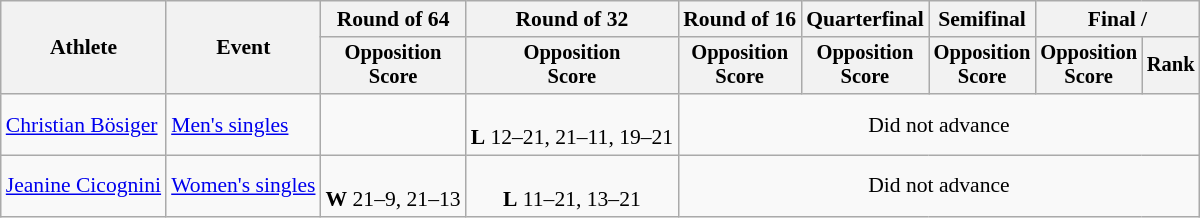<table class=wikitable style="font-size:90%">
<tr>
<th rowspan="2">Athlete</th>
<th rowspan="2">Event</th>
<th>Round of 64</th>
<th>Round of 32</th>
<th>Round of 16</th>
<th>Quarterfinal</th>
<th>Semifinal</th>
<th colspan=2>Final / </th>
</tr>
<tr style="font-size:95%">
<th>Opposition<br>Score</th>
<th>Opposition<br>Score</th>
<th>Opposition<br>Score</th>
<th>Opposition<br>Score</th>
<th>Opposition<br>Score</th>
<th>Opposition<br>Score</th>
<th>Rank</th>
</tr>
<tr align=center>
<td align=left><a href='#'>Christian Bösiger</a></td>
<td align=left><a href='#'>Men's singles</a></td>
<td></td>
<td><br><strong>L</strong> 12–21, 21–11, 19–21</td>
<td colspan=6>Did not advance</td>
</tr>
<tr align=center>
<td align=left><a href='#'>Jeanine Cicognini</a></td>
<td align=left><a href='#'>Women's singles</a></td>
<td><br><strong>W</strong> 21–9, 21–13</td>
<td><br><strong>L</strong> 11–21, 13–21</td>
<td colspan=6>Did not advance</td>
</tr>
</table>
